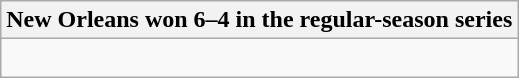<table class="wikitable collapsible collapsed">
<tr>
<th>New Orleans won 6–4 in the regular-season series</th>
</tr>
<tr>
<td><br>








</td>
</tr>
</table>
